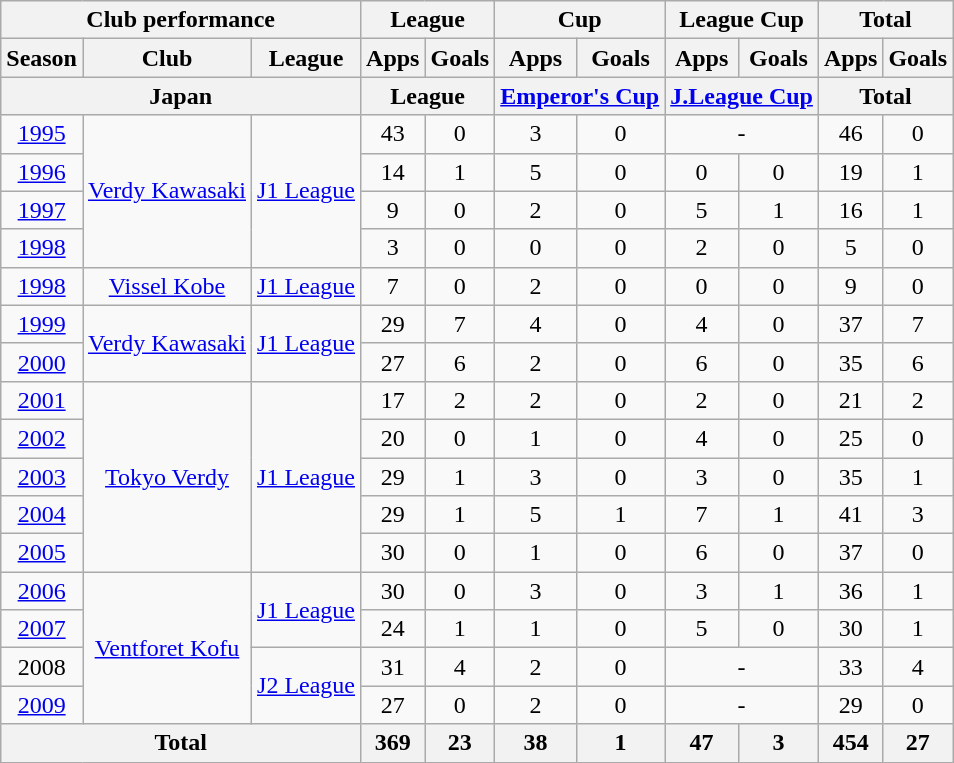<table class="wikitable" style="text-align:center;">
<tr>
<th colspan=3>Club performance</th>
<th colspan=2>League</th>
<th colspan=2>Cup</th>
<th colspan=2>League Cup</th>
<th colspan=2>Total</th>
</tr>
<tr>
<th>Season</th>
<th>Club</th>
<th>League</th>
<th>Apps</th>
<th>Goals</th>
<th>Apps</th>
<th>Goals</th>
<th>Apps</th>
<th>Goals</th>
<th>Apps</th>
<th>Goals</th>
</tr>
<tr>
<th colspan=3>Japan</th>
<th colspan=2>League</th>
<th colspan=2><a href='#'>Emperor's Cup</a></th>
<th colspan=2><a href='#'>J.League Cup</a></th>
<th colspan=2>Total</th>
</tr>
<tr>
<td><a href='#'>1995</a></td>
<td rowspan="4"><a href='#'>Verdy Kawasaki</a></td>
<td rowspan="4"><a href='#'>J1 League</a></td>
<td>43</td>
<td>0</td>
<td>3</td>
<td>0</td>
<td colspan="2">-</td>
<td>46</td>
<td>0</td>
</tr>
<tr>
<td><a href='#'>1996</a></td>
<td>14</td>
<td>1</td>
<td>5</td>
<td>0</td>
<td>0</td>
<td>0</td>
<td>19</td>
<td>1</td>
</tr>
<tr>
<td><a href='#'>1997</a></td>
<td>9</td>
<td>0</td>
<td>2</td>
<td>0</td>
<td>5</td>
<td>1</td>
<td>16</td>
<td>1</td>
</tr>
<tr>
<td><a href='#'>1998</a></td>
<td>3</td>
<td>0</td>
<td>0</td>
<td>0</td>
<td>2</td>
<td>0</td>
<td>5</td>
<td>0</td>
</tr>
<tr>
<td><a href='#'>1998</a></td>
<td><a href='#'>Vissel Kobe</a></td>
<td><a href='#'>J1 League</a></td>
<td>7</td>
<td>0</td>
<td>2</td>
<td>0</td>
<td>0</td>
<td>0</td>
<td>9</td>
<td>0</td>
</tr>
<tr>
<td><a href='#'>1999</a></td>
<td rowspan="2"><a href='#'>Verdy Kawasaki</a></td>
<td rowspan="2"><a href='#'>J1 League</a></td>
<td>29</td>
<td>7</td>
<td>4</td>
<td>0</td>
<td>4</td>
<td>0</td>
<td>37</td>
<td>7</td>
</tr>
<tr>
<td><a href='#'>2000</a></td>
<td>27</td>
<td>6</td>
<td>2</td>
<td>0</td>
<td>6</td>
<td>0</td>
<td>35</td>
<td>6</td>
</tr>
<tr>
<td><a href='#'>2001</a></td>
<td rowspan="5"><a href='#'>Tokyo Verdy</a></td>
<td rowspan="5"><a href='#'>J1 League</a></td>
<td>17</td>
<td>2</td>
<td>2</td>
<td>0</td>
<td>2</td>
<td>0</td>
<td>21</td>
<td>2</td>
</tr>
<tr>
<td><a href='#'>2002</a></td>
<td>20</td>
<td>0</td>
<td>1</td>
<td>0</td>
<td>4</td>
<td>0</td>
<td>25</td>
<td>0</td>
</tr>
<tr>
<td><a href='#'>2003</a></td>
<td>29</td>
<td>1</td>
<td>3</td>
<td>0</td>
<td>3</td>
<td>0</td>
<td>35</td>
<td>1</td>
</tr>
<tr>
<td><a href='#'>2004</a></td>
<td>29</td>
<td>1</td>
<td>5</td>
<td>1</td>
<td>7</td>
<td>1</td>
<td>41</td>
<td>3</td>
</tr>
<tr>
<td><a href='#'>2005</a></td>
<td>30</td>
<td>0</td>
<td>1</td>
<td>0</td>
<td>6</td>
<td>0</td>
<td>37</td>
<td>0</td>
</tr>
<tr>
<td><a href='#'>2006</a></td>
<td rowspan="4"><a href='#'>Ventforet Kofu</a></td>
<td rowspan="2"><a href='#'>J1 League</a></td>
<td>30</td>
<td>0</td>
<td>3</td>
<td>0</td>
<td>3</td>
<td>1</td>
<td>36</td>
<td>1</td>
</tr>
<tr>
<td><a href='#'>2007</a></td>
<td>24</td>
<td>1</td>
<td>1</td>
<td>0</td>
<td>5</td>
<td>0</td>
<td>30</td>
<td>1</td>
</tr>
<tr>
<td>2008</td>
<td rowspan="2"><a href='#'>J2 League</a></td>
<td>31</td>
<td>4</td>
<td>2</td>
<td>0</td>
<td colspan="2">-</td>
<td>33</td>
<td>4</td>
</tr>
<tr>
<td><a href='#'>2009</a></td>
<td>27</td>
<td>0</td>
<td>2</td>
<td>0</td>
<td colspan="2">-</td>
<td>29</td>
<td>0</td>
</tr>
<tr>
<th colspan=3>Total</th>
<th>369</th>
<th>23</th>
<th>38</th>
<th>1</th>
<th>47</th>
<th>3</th>
<th>454</th>
<th>27</th>
</tr>
</table>
